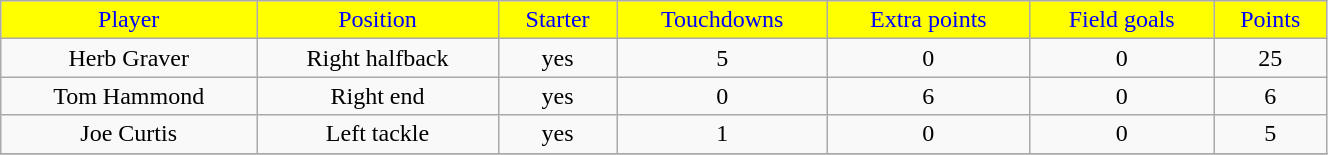<table class="wikitable" width="70%">
<tr align="center"  style="background:yellow;color:blue;">
<td>Player</td>
<td>Position</td>
<td>Starter</td>
<td>Touchdowns</td>
<td>Extra points</td>
<td>Field goals</td>
<td>Points</td>
</tr>
<tr align="center" bgcolor="">
<td>Herb Graver</td>
<td>Right halfback</td>
<td>yes</td>
<td>5</td>
<td>0</td>
<td>0</td>
<td>25</td>
</tr>
<tr align="center" bgcolor="">
<td>Tom Hammond</td>
<td>Right end</td>
<td>yes</td>
<td>0</td>
<td>6</td>
<td>0</td>
<td>6</td>
</tr>
<tr align="center" bgcolor="">
<td>Joe Curtis</td>
<td>Left tackle</td>
<td>yes</td>
<td>1</td>
<td>0</td>
<td>0</td>
<td>5</td>
</tr>
<tr align="center" bgcolor="">
</tr>
</table>
